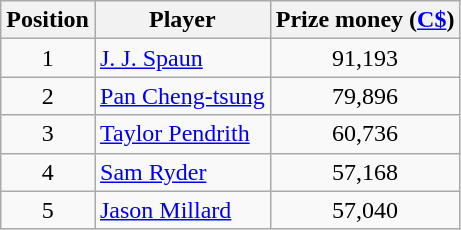<table class=wikitable>
<tr>
<th>Position</th>
<th>Player</th>
<th>Prize money (<a href='#'>C$</a>)</th>
</tr>
<tr>
<td align=center>1</td>
<td> <a href='#'>J. J. Spaun</a></td>
<td align=center>91,193</td>
</tr>
<tr>
<td align=center>2</td>
<td> <a href='#'>Pan Cheng-tsung</a></td>
<td align=center>79,896</td>
</tr>
<tr>
<td align=center>3</td>
<td> <a href='#'>Taylor Pendrith</a></td>
<td align=center>60,736</td>
</tr>
<tr>
<td align=center>4</td>
<td> <a href='#'>Sam Ryder</a></td>
<td align=center>57,168</td>
</tr>
<tr>
<td align=center>5</td>
<td> <a href='#'>Jason Millard</a></td>
<td align=center>57,040</td>
</tr>
</table>
